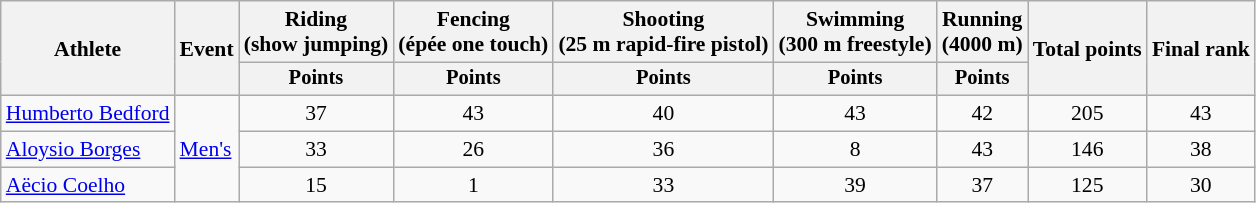<table class="wikitable" style="font-size:90%">
<tr>
<th rowspan="2">Athlete</th>
<th rowspan="2">Event</th>
<th>Riding<br><span>(show jumping)</span></th>
<th>Fencing<br><span>(épée one touch)</span></th>
<th>Shooting<br><span>(25 m rapid-fire pistol)</span></th>
<th>Swimming<br><span>(300 m freestyle)</span></th>
<th>Running<br><span>(4000 m)</span></th>
<th rowspan=2>Total points</th>
<th rowspan=2>Final rank</th>
</tr>
<tr style="font-size:95%">
<th>Points</th>
<th>Points</th>
<th>Points</th>
<th>Points</th>
<th>Points</th>
</tr>
<tr align=center>
<td align=left><a href='#'>Humberto Bedford</a></td>
<td align=left rowspan=3><a href='#'>Men's</a></td>
<td>37</td>
<td>43</td>
<td>40</td>
<td>43</td>
<td>42</td>
<td>205</td>
<td>43</td>
</tr>
<tr align=center>
<td align=left><a href='#'>Aloysio Borges</a></td>
<td>33</td>
<td>26</td>
<td>36</td>
<td>8</td>
<td>43</td>
<td>146</td>
<td>38</td>
</tr>
<tr align=center>
<td align=left><a href='#'>Aëcio Coelho</a></td>
<td>15</td>
<td>1</td>
<td>33</td>
<td>39</td>
<td>37</td>
<td>125</td>
<td>30</td>
</tr>
</table>
